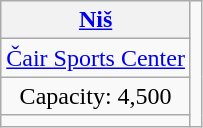<table class="wikitable" style="text-align:center">
<tr>
<th><a href='#'>Niš</a></th>
<td rowspan=4></td>
</tr>
<tr>
<td><a href='#'>Čair Sports Center</a></td>
</tr>
<tr>
<td>Capacity: 4,500</td>
</tr>
<tr>
<td></td>
</tr>
</table>
